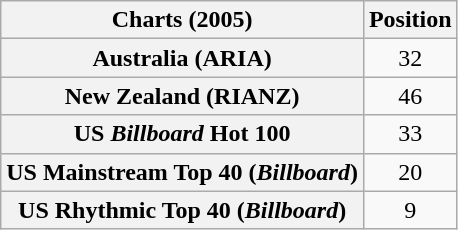<table class="wikitable sortable plainrowheaders" style="text-align:center">
<tr>
<th>Charts (2005)</th>
<th>Position</th>
</tr>
<tr>
<th scope="row">Australia (ARIA)</th>
<td>32</td>
</tr>
<tr>
<th scope="row">New Zealand (RIANZ)</th>
<td>46</td>
</tr>
<tr>
<th scope="row">US <em>Billboard</em> Hot 100</th>
<td>33</td>
</tr>
<tr>
<th scope="row">US Mainstream Top 40 (<em>Billboard</em>)</th>
<td>20</td>
</tr>
<tr>
<th scope="row">US Rhythmic Top 40 (<em>Billboard</em>)</th>
<td>9</td>
</tr>
</table>
